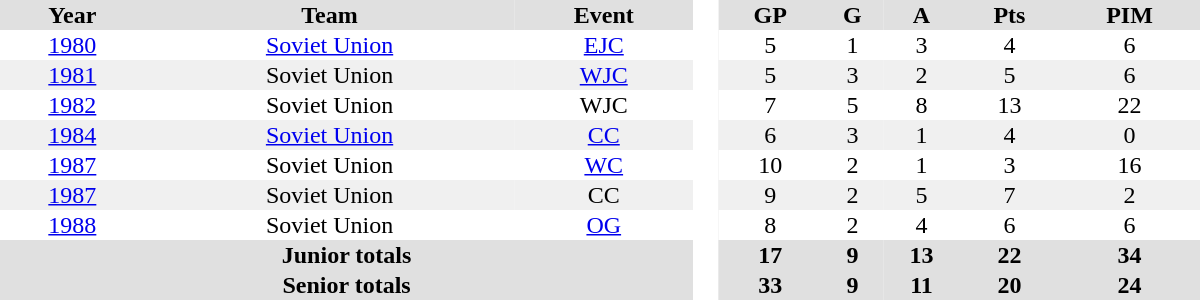<table border="0" cellpadding="1" cellspacing="0" style="text-align:center; width:50em">
<tr ALIGN="center" bgcolor="#e0e0e0">
<th>Year</th>
<th>Team</th>
<th>Event</th>
<th ALIGN="center" rowspan="99" bgcolor="#ffffff"> </th>
<th>GP</th>
<th>G</th>
<th>A</th>
<th>Pts</th>
<th>PIM</th>
</tr>
<tr>
<td><a href='#'>1980</a></td>
<td><a href='#'>Soviet Union</a></td>
<td><a href='#'>EJC</a></td>
<td>5</td>
<td>1</td>
<td>3</td>
<td>4</td>
<td>6</td>
</tr>
<tr bgcolor="#f0f0f0">
<td><a href='#'>1981</a></td>
<td>Soviet Union</td>
<td><a href='#'>WJC</a></td>
<td>5</td>
<td>3</td>
<td>2</td>
<td>5</td>
<td>6</td>
</tr>
<tr>
<td><a href='#'>1982</a></td>
<td>Soviet Union</td>
<td>WJC</td>
<td>7</td>
<td>5</td>
<td>8</td>
<td>13</td>
<td>22</td>
</tr>
<tr bgcolor="#f0f0f0">
<td><a href='#'>1984</a></td>
<td><a href='#'>Soviet Union</a></td>
<td><a href='#'>CC</a></td>
<td>6</td>
<td>3</td>
<td>1</td>
<td>4</td>
<td>0</td>
</tr>
<tr>
<td><a href='#'>1987</a></td>
<td>Soviet Union</td>
<td><a href='#'>WC</a></td>
<td>10</td>
<td>2</td>
<td>1</td>
<td>3</td>
<td>16</td>
</tr>
<tr bgcolor="#f0f0f0">
<td><a href='#'>1987</a></td>
<td>Soviet Union</td>
<td>CC</td>
<td>9</td>
<td>2</td>
<td>5</td>
<td>7</td>
<td>2</td>
</tr>
<tr>
<td><a href='#'>1988</a></td>
<td>Soviet Union</td>
<td><a href='#'>OG</a></td>
<td>8</td>
<td>2</td>
<td>4</td>
<td>6</td>
<td>6</td>
</tr>
<tr bgcolor="#e0e0e0">
<th colspan=3>Junior totals</th>
<th>17</th>
<th>9</th>
<th>13</th>
<th>22</th>
<th>34</th>
</tr>
<tr bgcolor="#e0e0e0">
<th colspan=3>Senior totals</th>
<th>33</th>
<th>9</th>
<th>11</th>
<th>20</th>
<th>24</th>
</tr>
</table>
